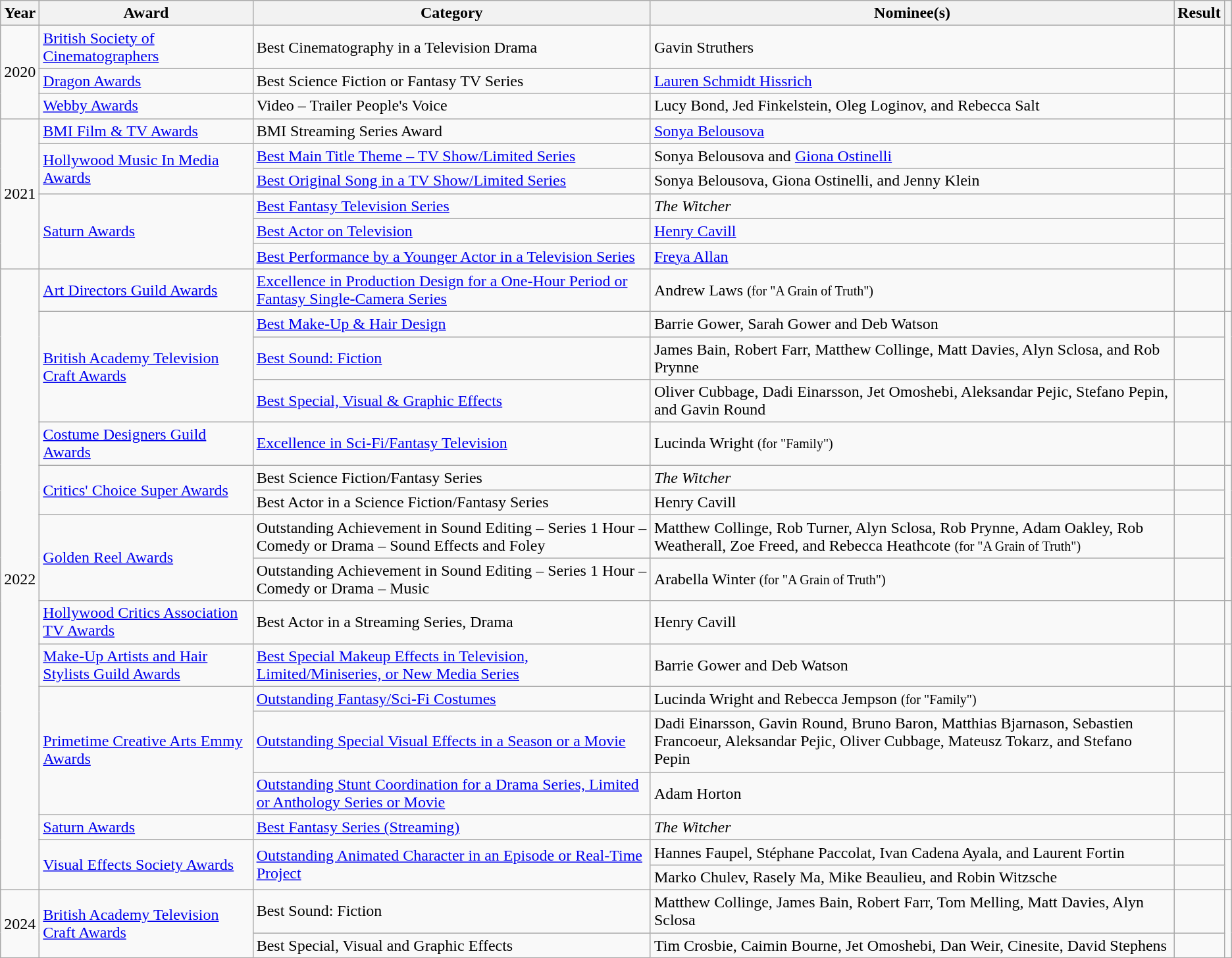<table class="wikitable sortable">
<tr>
<th scope="col">Year</th>
<th scope="col">Award</th>
<th scope="col">Category</th>
<th scope="col">Nominee(s)</th>
<th scope="col">Result</th>
<th scope="col" class="unsortable"></th>
</tr>
<tr>
<td rowspan="3" style="text-align:center;">2020</td>
<td><a href='#'>British Society of Cinematographers</a></td>
<td>Best Cinematography in a Television Drama</td>
<td>Gavin Struthers</td>
<td></td>
<td align="center"></td>
</tr>
<tr>
<td><a href='#'>Dragon Awards</a></td>
<td>Best Science Fiction or Fantasy TV Series</td>
<td><a href='#'>Lauren Schmidt Hissrich</a></td>
<td></td>
<td align="center"></td>
</tr>
<tr>
<td><a href='#'>Webby Awards</a></td>
<td>Video – Trailer People's Voice</td>
<td>Lucy Bond, Jed Finkelstein, Oleg Loginov, and Rebecca Salt</td>
<td></td>
<td align="center"></td>
</tr>
<tr>
<td rowspan="6" style="text-align:center;">2021</td>
<td><a href='#'>BMI Film & TV Awards</a></td>
<td>BMI Streaming Series Award</td>
<td><a href='#'>Sonya Belousova</a></td>
<td></td>
<td align="center"></td>
</tr>
<tr>
<td rowspan="2"><a href='#'>Hollywood Music In Media Awards</a></td>
<td><a href='#'>Best Main Title Theme – TV Show/Limited Series</a></td>
<td>Sonya Belousova and <a href='#'>Giona Ostinelli</a></td>
<td></td>
<td align="center" rowspan="2"></td>
</tr>
<tr>
<td><a href='#'>Best Original Song in a TV Show/Limited Series</a></td>
<td>Sonya Belousova, Giona Ostinelli, and Jenny Klein</td>
<td></td>
</tr>
<tr>
<td rowspan="3"><a href='#'>Saturn Awards</a></td>
<td><a href='#'>Best Fantasy Television Series</a></td>
<td><em>The Witcher</em></td>
<td></td>
<td align="center" rowspan="3"></td>
</tr>
<tr>
<td><a href='#'>Best Actor on Television</a></td>
<td><a href='#'>Henry Cavill</a></td>
<td></td>
</tr>
<tr>
<td><a href='#'>Best Performance by a Younger Actor in a Television Series</a></td>
<td><a href='#'>Freya Allan</a></td>
<td></td>
</tr>
<tr>
<td rowspan="17" style="text-align:center;">2022</td>
<td><a href='#'>Art Directors Guild Awards</a></td>
<td><a href='#'>Excellence in Production Design for a One-Hour Period or Fantasy Single-Camera Series</a></td>
<td>Andrew Laws <small>(for "A Grain of Truth")</small></td>
<td></td>
<td align="center"></td>
</tr>
<tr>
<td rowspan="3"><a href='#'>British Academy Television Craft Awards</a></td>
<td><a href='#'>Best Make-Up & Hair Design</a></td>
<td>Barrie Gower, Sarah Gower and Deb Watson</td>
<td></td>
<td rowspan="3" align="center"></td>
</tr>
<tr>
<td><a href='#'>Best Sound: Fiction</a></td>
<td>James Bain, Robert Farr, Matthew Collinge, Matt Davies, Alyn Sclosa, and Rob Prynne</td>
<td></td>
</tr>
<tr>
<td><a href='#'>Best Special, Visual & Graphic Effects</a></td>
<td>Oliver Cubbage, Dadi Einarsson, Jet Omoshebi, Aleksandar Pejic, Stefano Pepin, and Gavin Round</td>
<td></td>
</tr>
<tr>
<td><a href='#'>Costume Designers Guild Awards</a></td>
<td><a href='#'>Excellence in Sci-Fi/Fantasy Television</a></td>
<td>Lucinda Wright <small>(for "Family")</small></td>
<td></td>
<td align="center"></td>
</tr>
<tr>
<td rowspan="2"><a href='#'>Critics' Choice Super Awards</a></td>
<td>Best Science Fiction/Fantasy Series</td>
<td><em>The Witcher</em></td>
<td></td>
<td rowspan="2" align="center"></td>
</tr>
<tr>
<td>Best Actor in a Science Fiction/Fantasy Series</td>
<td>Henry Cavill</td>
<td></td>
</tr>
<tr>
<td rowspan="2"><a href='#'>Golden Reel Awards</a></td>
<td>Outstanding Achievement in Sound Editing – Series 1 Hour – Comedy or Drama – Sound Effects and Foley</td>
<td>Matthew Collinge, Rob Turner, Alyn Sclosa, Rob Prynne, Adam Oakley, Rob Weatherall, Zoe Freed, and Rebecca Heathcote <small>(for "A Grain of Truth")</small></td>
<td></td>
<td rowspan="2" align="center"></td>
</tr>
<tr>
<td>Outstanding Achievement in Sound Editing – Series 1 Hour – Comedy or Drama – Music</td>
<td>Arabella Winter <small>(for "A Grain of Truth")</small></td>
<td></td>
</tr>
<tr>
<td><a href='#'>Hollywood Critics Association TV Awards</a></td>
<td>Best Actor in a Streaming Series, Drama</td>
<td>Henry Cavill</td>
<td></td>
<td style="text-align:center;"></td>
</tr>
<tr>
<td><a href='#'>Make-Up Artists and Hair Stylists Guild Awards</a></td>
<td><a href='#'>Best Special Makeup Effects in Television, Limited/Miniseries, or New Media Series</a></td>
<td>Barrie Gower and Deb Watson</td>
<td></td>
<td align="center"></td>
</tr>
<tr>
<td rowspan="3"><a href='#'>Primetime Creative Arts Emmy Awards</a></td>
<td><a href='#'>Outstanding Fantasy/Sci-Fi Costumes</a></td>
<td>Lucinda Wright and Rebecca Jempson <small>(for "Family")</small></td>
<td></td>
<td rowspan="3" align="center"></td>
</tr>
<tr>
<td><a href='#'>Outstanding Special Visual Effects in a Season or a Movie</a></td>
<td>Dadi Einarsson, Gavin Round, Bruno Baron, Matthias Bjarnason, Sebastien Francoeur, Aleksandar Pejic, Oliver Cubbage, Mateusz Tokarz, and Stefano Pepin</td>
<td></td>
</tr>
<tr>
<td><a href='#'>Outstanding Stunt Coordination for a Drama Series, Limited or Anthology Series or Movie</a></td>
<td>Adam Horton</td>
<td></td>
</tr>
<tr>
<td><a href='#'>Saturn Awards</a></td>
<td><a href='#'>Best Fantasy Series (Streaming)</a></td>
<td><em>The Witcher</em></td>
<td></td>
<td align="center"></td>
</tr>
<tr>
<td rowspan="2"><a href='#'>Visual Effects Society Awards</a></td>
<td rowspan="2"><a href='#'>Outstanding Animated Character in an Episode or Real-Time Project</a></td>
<td>Hannes Faupel, Stéphane Paccolat, Ivan Cadena Ayala, and Laurent Fortin </td>
<td></td>
<td rowspan="2" style="text-align:center;"> <br> </td>
</tr>
<tr>
<td>Marko Chulev, Rasely Ma, Mike Beaulieu, and Robin Witzsche </td>
<td></td>
</tr>
<tr>
<td rowspan="2">2024</td>
<td rowspan="2"><a href='#'>British Academy Television Craft Awards</a></td>
<td>Best Sound: Fiction</td>
<td>Matthew Collinge, James Bain, Robert Farr, Tom Melling, Matt Davies, Alyn Sclosa</td>
<td></td>
<td rowspan="2"></td>
</tr>
<tr>
<td>Best Special, Visual and Graphic Effects</td>
<td>Tim Crosbie, Caimin Bourne, Jet Omoshebi, Dan Weir, Cinesite, David Stephens</td>
<td></td>
</tr>
</table>
